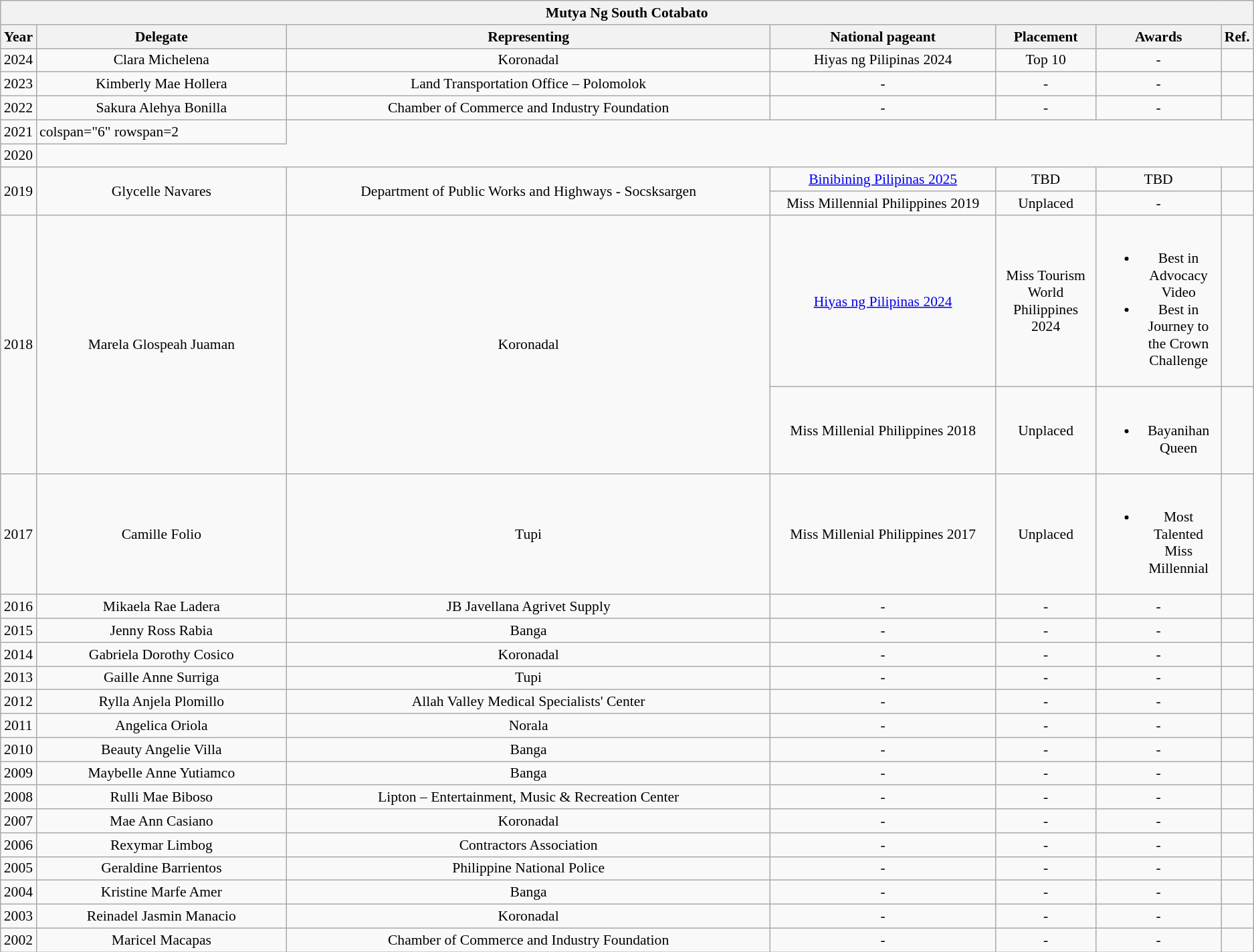<table class="wikitable sortable wiki table" border="3" cellpadding="3" cellspacing="0" style="margin: 0 1em 0 0; border: 1px #aaa solid; font-size: 90%;">
<tr>
<th colspan="7">Mutya Ng South Cotabato</th>
</tr>
<tr>
<th width=0.5%>Year</th>
<th width=20%>Delegate</th>
<th width10%>Representing</th>
<th width=18%>National pageant</th>
<th width=8%>Placement</th>
<th width=10%>Awards</th>
<th width="1%">Ref.</th>
</tr>
<tr>
<td align="center">2024</td>
<td align="center">Clara Michelena</td>
<td align="center">Koronadal</td>
<td align="center">Hiyas ng Pilipinas 2024</td>
<td align="center">Top 10</td>
<td align="center">-</td>
<td align="center"></td>
</tr>
<tr>
<td align="center">2023</td>
<td align="center">Kimberly Mae Hollera</td>
<td align="center">Land Transportation Office – Polomolok</td>
<td align="center">-</td>
<td align="center">-</td>
<td align="center">-</td>
<td align="center"></td>
</tr>
<tr>
<td align="center">2022</td>
<td align="center">Sakura Alehya Bonilla</td>
<td align="center">Chamber of Commerce and Industry Foundation</td>
<td align="center">-</td>
<td align="center">-</td>
<td align="center">-</td>
<td align="center"></td>
</tr>
<tr>
<td align="center">2021</td>
<td>colspan="6" rowspan=2 </td>
</tr>
<tr>
<td align="center">2020</td>
</tr>
<tr>
<td rowspan="2" align="center">2019</td>
<td rowspan="2" align="center">Glycelle Navares</td>
<td rowspan="2" align="center">Department of Public Works and Highways - Socsksargen</td>
<td align="center"><a href='#'>Binibining Pilipinas 2025</a></td>
<td align="center">TBD</td>
<td align="center">TBD</td>
<td></td>
</tr>
<tr>
<td align="center">Miss Millennial Philippines 2019</td>
<td align="center">Unplaced</td>
<td align="center">-</td>
<td align="center"></td>
</tr>
<tr>
<td rowspan="2" align="center">2018</td>
<td rowspan="2" align="center">Marela Glospeah Juaman</td>
<td rowspan="2" align="center">Koronadal</td>
<td align="center"><a href='#'>Hiyas ng Pilipinas 2024</a></td>
<td align="center">Miss Tourism World Philippines 2024</td>
<td align="center"><br><ul><li>Best in Advocacy Video</li><li>Best in Journey to the Crown Challenge</li></ul></td>
<td align="center"></td>
</tr>
<tr>
<td align="center">Miss Millenial Philippines 2018</td>
<td align="center">Unplaced</td>
<td align="center"><br><ul><li>Bayanihan Queen</li></ul></td>
<td align="center"></td>
</tr>
<tr>
<td align="center">2017</td>
<td align="center">Camille Folio</td>
<td align="center">Tupi</td>
<td align="center">Miss Millenial Philippines 2017</td>
<td align="center">Unplaced</td>
<td align="center"><br><ul><li>Most Talented Miss Millennial</li></ul></td>
<td align="center"></td>
</tr>
<tr>
<td align="center">2016</td>
<td align="center">Mikaela Rae Ladera</td>
<td align="center">JB Javellana Agrivet Supply</td>
<td align="center">-</td>
<td align="center">-</td>
<td align="center">-</td>
<td align="center"></td>
</tr>
<tr>
<td align="center">2015</td>
<td align="center">Jenny Ross Rabia</td>
<td align="center">Banga</td>
<td align="center">-</td>
<td align="center">-</td>
<td align="center">-</td>
<td align="center"></td>
</tr>
<tr>
<td align="center">2014</td>
<td align="center">Gabriela Dorothy Cosico</td>
<td align="center">Koronadal</td>
<td align="center">-</td>
<td align="center">-</td>
<td align="center">-</td>
<td align="center"></td>
</tr>
<tr>
<td align="center">2013</td>
<td align="center">Gaille Anne Surriga</td>
<td align="center">Tupi</td>
<td align="center">-</td>
<td align="center">-</td>
<td align="center">-</td>
<td align="center"></td>
</tr>
<tr>
<td align="center">2012</td>
<td align="center">Rylla Anjela Plomillo</td>
<td align="center">Allah Valley Medical Specialists' Center</td>
<td align="center">-</td>
<td align="center">-</td>
<td align="center">-</td>
<td align="center"></td>
</tr>
<tr>
<td align="center">2011</td>
<td align="center">Angelica Oriola</td>
<td align="center">Norala</td>
<td align="center">-</td>
<td align="center">-</td>
<td align="center">-</td>
<td align="center"></td>
</tr>
<tr>
<td align="center">2010</td>
<td align="center">Beauty Angelie Villa</td>
<td align="center">Banga</td>
<td align="center">-</td>
<td align="center">-</td>
<td align="center">-</td>
<td align="center"></td>
</tr>
<tr>
<td align="center">2009</td>
<td align="center">Maybelle Anne Yutiamco</td>
<td align="center">Banga</td>
<td align="center">-</td>
<td align="center">-</td>
<td align="center">-</td>
<td align="center"></td>
</tr>
<tr>
<td align="center">2008</td>
<td align="center">Rulli Mae Biboso</td>
<td align="center">Lipton – Entertainment, Music & Recreation Center</td>
<td align="center">-</td>
<td align="center">-</td>
<td align="center">-</td>
<td align="center"></td>
</tr>
<tr>
<td align="center">2007</td>
<td align="center">Mae Ann Casiano</td>
<td align="center">Koronadal</td>
<td align="center">-</td>
<td align="center">-</td>
<td align="center">-</td>
<td align="center"></td>
</tr>
<tr>
<td align="center">2006</td>
<td align="center">Rexymar Limbog</td>
<td align="center">Contractors Association</td>
<td align="center">-</td>
<td align="center">-</td>
<td align="center">-</td>
<td align="center"></td>
</tr>
<tr>
<td align="center">2005</td>
<td align="center">Geraldine Barrientos</td>
<td align="center">Philippine National Police</td>
<td align="center">-</td>
<td align="center">-</td>
<td align="center">-</td>
<td align="center"></td>
</tr>
<tr>
<td align="center">2004</td>
<td align="center">Kristine Marfe Amer</td>
<td align="center">Banga</td>
<td align="center">-</td>
<td align="center">-</td>
<td align="center">-</td>
<td align="center"></td>
</tr>
<tr>
<td align="center">2003</td>
<td align="center">Reinadel Jasmin Manacio</td>
<td align="center">Koronadal</td>
<td align="center">-</td>
<td align="center">-</td>
<td align="center">-</td>
<td align="center"></td>
</tr>
<tr>
<td align="center">2002</td>
<td align="center">Maricel Macapas</td>
<td align="center">Chamber of Commerce and Industry Foundation</td>
<td align="center">-</td>
<td align="center">-</td>
<td align="center">-</td>
<td align="center"></td>
</tr>
</table>
